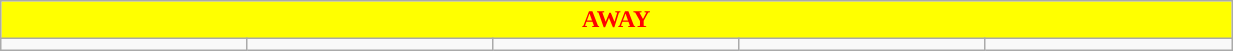<table class="wikitable collapsible collapsed" style="width:65%">
<tr>
<th colspan=10 ! style="color:#FF0000; background:#FFFF00">AWAY</th>
</tr>
<tr>
<td></td>
<td></td>
<td></td>
<td></td>
<td></td>
</tr>
</table>
